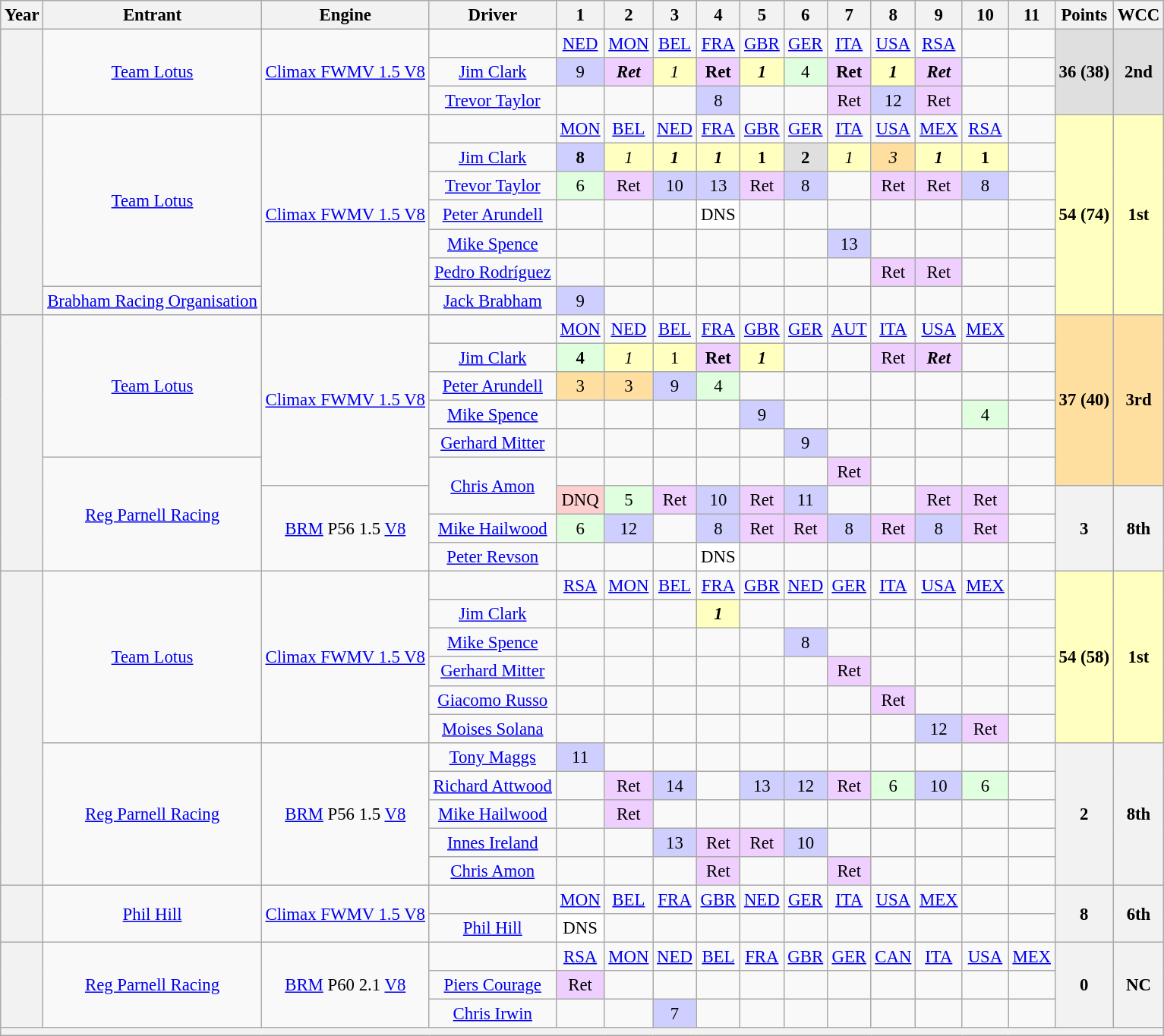<table class="wikitable" style="text-align:center; font-size:95%">
<tr>
<th>Year</th>
<th>Entrant</th>
<th>Engine</th>
<th>Driver</th>
<th>1</th>
<th>2</th>
<th>3</th>
<th>4</th>
<th>5</th>
<th>6</th>
<th>7</th>
<th>8</th>
<th>9</th>
<th>10</th>
<th>11</th>
<th>Points</th>
<th>WCC</th>
</tr>
<tr>
<th rowspan=3></th>
<td rowspan=3><a href='#'>Team Lotus</a></td>
<td rowspan=3><a href='#'>Climax FWMV 1.5 V8</a></td>
<td></td>
<td><a href='#'>NED</a></td>
<td><a href='#'>MON</a></td>
<td><a href='#'>BEL</a></td>
<td><a href='#'>FRA</a></td>
<td><a href='#'>GBR</a></td>
<td><a href='#'>GER</a></td>
<td><a href='#'>ITA</a></td>
<td><a href='#'>USA</a></td>
<td><a href='#'>RSA</a></td>
<td></td>
<td></td>
<td rowspan=3 style="background:#DFDFDF;"><strong>36 (38)</strong></td>
<td rowspan=3 style="background:#DFDFDF;"><strong>2nd</strong></td>
</tr>
<tr>
<td><a href='#'>Jim Clark</a></td>
<td style="background:#CFCFFF;">9</td>
<td style="background:#efcfff;"><strong><em>Ret</em></strong></td>
<td style="background:#ffffbf;"><em>1</em></td>
<td style="background:#efcfff;"><strong>Ret</strong></td>
<td style="background:#ffffbf;"><strong><em>1</em></strong></td>
<td style="background:#DFFFDF;">4</td>
<td style="background:#efcfff;"><strong>Ret</strong></td>
<td style="background:#ffffbf;"><strong><em>1</em></strong></td>
<td style="background:#efcfff;"><strong><em>Ret</em></strong></td>
<td></td>
<td></td>
</tr>
<tr>
<td><a href='#'>Trevor Taylor</a></td>
<td></td>
<td></td>
<td></td>
<td style="background:#CFCFFF;">8</td>
<td></td>
<td></td>
<td style="background:#EFCFFF;">Ret</td>
<td style="background:#CFCFFF;">12</td>
<td style="background:#EFCFFF;">Ret</td>
<td></td>
<td></td>
</tr>
<tr>
<th rowspan=7></th>
<td rowspan=6><a href='#'>Team Lotus</a></td>
<td rowspan=7><a href='#'>Climax FWMV 1.5 V8</a></td>
<td></td>
<td><a href='#'>MON</a></td>
<td><a href='#'>BEL</a></td>
<td><a href='#'>NED</a></td>
<td><a href='#'>FRA</a></td>
<td><a href='#'>GBR</a></td>
<td><a href='#'>GER</a></td>
<td><a href='#'>ITA</a></td>
<td><a href='#'>USA</a></td>
<td><a href='#'>MEX</a></td>
<td><a href='#'>RSA</a></td>
<td></td>
<td rowspan=7 style="background:#FFFFBF;"><strong>54 (74)</strong></td>
<td rowspan=7 style="background:#FFFFBF;"><strong>1st</strong></td>
</tr>
<tr>
<td><a href='#'>Jim Clark</a></td>
<td style="background:#CFCFFF;"><strong>8</strong></td>
<td style="background:#ffffbf;"><em>1</em></td>
<td style="background:#ffffbf;"><strong><em>1</em></strong></td>
<td style="background:#ffffbf;"><strong><em>1</em></strong></td>
<td style="background:#ffffbf;"><strong>1</strong></td>
<td style="background:#DFDFDF;"><strong>2</strong></td>
<td style="background:#ffffbf;"><em>1</em></td>
<td style="background:#ffdf9f;"><em>3</em></td>
<td style="background:#ffffbf;"><strong><em>1</em></strong></td>
<td style="background:#ffffbf;"><strong>1</strong></td>
<td></td>
</tr>
<tr>
<td><a href='#'>Trevor Taylor</a></td>
<td style="background:#DFFFDF;">6</td>
<td style="background:#EFCFFF;">Ret</td>
<td style="background:#CFCFFF;">10</td>
<td style="background:#CFCFFF;">13</td>
<td style="background:#EFCFFF;">Ret</td>
<td style="background:#CFCFFF;">8</td>
<td></td>
<td style="background:#EFCFFF;">Ret</td>
<td style="background:#EFCFFF;">Ret</td>
<td style="background:#CFCFFF;">8</td>
<td></td>
</tr>
<tr>
<td><a href='#'>Peter Arundell</a></td>
<td></td>
<td></td>
<td></td>
<td style="background:#FFFFFF;">DNS</td>
<td></td>
<td></td>
<td></td>
<td></td>
<td></td>
<td></td>
<td></td>
</tr>
<tr>
<td><a href='#'>Mike Spence</a></td>
<td></td>
<td></td>
<td></td>
<td></td>
<td></td>
<td></td>
<td style="background:#CFCFFF;">13</td>
<td></td>
<td></td>
<td></td>
<td></td>
</tr>
<tr>
<td><a href='#'>Pedro Rodríguez</a></td>
<td></td>
<td></td>
<td></td>
<td></td>
<td></td>
<td></td>
<td></td>
<td style="background:#EFCFFF;">Ret</td>
<td style="background:#EFCFFF;">Ret</td>
<td></td>
<td></td>
</tr>
<tr>
<td><a href='#'>Brabham Racing Organisation</a></td>
<td><a href='#'>Jack Brabham</a></td>
<td style="background:#CFCFFF;">9</td>
<td></td>
<td></td>
<td></td>
<td></td>
<td></td>
<td></td>
<td></td>
<td></td>
<td></td>
<td></td>
</tr>
<tr>
<th rowspan=9></th>
<td rowspan=5><a href='#'>Team Lotus</a></td>
<td rowspan=6><a href='#'>Climax FWMV 1.5 V8</a></td>
<td></td>
<td><a href='#'>MON</a></td>
<td><a href='#'>NED</a></td>
<td><a href='#'>BEL</a></td>
<td><a href='#'>FRA</a></td>
<td><a href='#'>GBR</a></td>
<td><a href='#'>GER</a></td>
<td><a href='#'>AUT</a></td>
<td><a href='#'>ITA</a></td>
<td><a href='#'>USA</a></td>
<td><a href='#'>MEX</a></td>
<td></td>
<td rowspan=6 style="background:#ffdf9f;"><strong>37 (40)</strong></td>
<td rowspan=6 style="background:#ffdf9f;"><strong>3rd</strong></td>
</tr>
<tr>
<td><a href='#'>Jim Clark</a></td>
<td style="background:#DFFFDF;"><strong>4</strong></td>
<td style="background:#ffffbf;"><em>1</em></td>
<td style="background:#ffffbf;">1</td>
<td style="background:#EFCFFF;"><strong>Ret</strong></td>
<td style="background:#ffffbf;"><strong><em>1</em></strong></td>
<td></td>
<td></td>
<td style="background:#EFCFFF;">Ret</td>
<td style="background:#EFCFFF;"><strong><em>Ret</em></strong></td>
<td></td>
<td></td>
</tr>
<tr>
<td><a href='#'>Peter Arundell</a></td>
<td style="background:#ffdf9f;">3</td>
<td style="background:#ffdf9f;">3</td>
<td style="background:#CFCFFF;">9</td>
<td style="background:#DFFFDF;">4</td>
<td></td>
<td></td>
<td></td>
<td></td>
<td></td>
<td></td>
<td></td>
</tr>
<tr>
<td><a href='#'>Mike Spence</a></td>
<td></td>
<td></td>
<td></td>
<td></td>
<td style="background:#CFCFFF;">9</td>
<td></td>
<td></td>
<td></td>
<td></td>
<td style="background:#DFFFDF;">4</td>
<td></td>
</tr>
<tr>
<td><a href='#'>Gerhard Mitter</a></td>
<td></td>
<td></td>
<td></td>
<td></td>
<td></td>
<td style="background:#CFCFFF;">9</td>
<td></td>
<td></td>
<td></td>
<td></td>
<td></td>
</tr>
<tr>
<td rowspan=4><a href='#'>Reg Parnell Racing</a></td>
<td rowspan=2><a href='#'>Chris Amon</a></td>
<td></td>
<td></td>
<td></td>
<td></td>
<td></td>
<td></td>
<td style="background:#EFCFFF;">Ret</td>
<td></td>
<td></td>
<td></td>
<td></td>
</tr>
<tr>
<td rowspan=3><a href='#'>BRM</a> P56 1.5 <a href='#'>V8</a></td>
<td style="background:#FFCFCF;">DNQ</td>
<td style="background:#DFFFDF;">5</td>
<td style="background:#EFCFFF;">Ret</td>
<td style="background:#CFCFFF;">10</td>
<td style="background:#EFCFFF;">Ret</td>
<td style="background:#CFCFFF;">11</td>
<td></td>
<td></td>
<td style="background:#EFCFFF;">Ret</td>
<td style="background:#EFCFFF;">Ret</td>
<td></td>
<th rowspan=3>3</th>
<th rowspan=3>8th</th>
</tr>
<tr>
<td><a href='#'>Mike Hailwood</a></td>
<td style="background:#DFFFDF;">6</td>
<td style="background:#CFCFFF;">12</td>
<td></td>
<td style="background:#CFCFFF;">8</td>
<td style="background:#EFCFFF;">Ret</td>
<td style="background:#EFCFFF;">Ret</td>
<td style="background:#CFCFFF;">8</td>
<td style="background:#EFCFFF;">Ret</td>
<td style="background:#CFCFFF;">8</td>
<td style="background:#EFCFFF;">Ret</td>
<td></td>
</tr>
<tr>
<td><a href='#'>Peter Revson</a></td>
<td></td>
<td></td>
<td></td>
<td style="background:#FFFFFF;">DNS</td>
<td></td>
<td></td>
<td></td>
<td></td>
<td></td>
<td></td>
<td></td>
</tr>
<tr>
<th rowspan=11></th>
<td rowspan=6><a href='#'>Team Lotus</a></td>
<td rowspan=6><a href='#'>Climax FWMV 1.5 V8</a></td>
<td></td>
<td><a href='#'>RSA</a></td>
<td><a href='#'>MON</a></td>
<td><a href='#'>BEL</a></td>
<td><a href='#'>FRA</a></td>
<td><a href='#'>GBR</a></td>
<td><a href='#'>NED</a></td>
<td><a href='#'>GER</a></td>
<td><a href='#'>ITA</a></td>
<td><a href='#'>USA</a></td>
<td><a href='#'>MEX</a></td>
<td></td>
<td rowspan=6 style="background:#FFFFBF;"><strong>54 (58)</strong></td>
<td rowspan=6 style="background:#FFFFBF;"><strong>1st</strong></td>
</tr>
<tr>
<td><a href='#'>Jim Clark</a></td>
<td></td>
<td></td>
<td></td>
<td style="background:#ffffbf;"><strong><em>1</em></strong></td>
<td></td>
<td></td>
<td></td>
<td></td>
<td></td>
<td></td>
<td></td>
</tr>
<tr>
<td><a href='#'>Mike Spence</a></td>
<td></td>
<td></td>
<td></td>
<td></td>
<td></td>
<td style="background:#CFCFFF;">8</td>
<td></td>
<td></td>
<td></td>
<td></td>
<td></td>
</tr>
<tr>
<td><a href='#'>Gerhard Mitter</a></td>
<td></td>
<td></td>
<td></td>
<td></td>
<td></td>
<td></td>
<td style="background:#EFCFFF;">Ret</td>
<td></td>
<td></td>
<td></td>
<td></td>
</tr>
<tr>
<td><a href='#'>Giacomo Russo</a></td>
<td></td>
<td></td>
<td></td>
<td></td>
<td></td>
<td></td>
<td></td>
<td style="background:#EFCFFF;">Ret</td>
<td></td>
<td></td>
<td></td>
</tr>
<tr>
<td><a href='#'>Moises Solana</a></td>
<td></td>
<td></td>
<td></td>
<td></td>
<td></td>
<td></td>
<td></td>
<td></td>
<td style="background:#CFCFFF;">12</td>
<td style="background:#EFCFFF;">Ret</td>
<td></td>
</tr>
<tr>
<td rowspan=5><a href='#'>Reg Parnell Racing</a></td>
<td rowspan=5><a href='#'>BRM</a> P56 1.5 <a href='#'>V8</a></td>
<td><a href='#'>Tony Maggs</a></td>
<td style="background:#CFCFFF;">11</td>
<td></td>
<td></td>
<td></td>
<td></td>
<td></td>
<td></td>
<td></td>
<td></td>
<td></td>
<td></td>
<th rowspan=5>2</th>
<th rowspan=5>8th</th>
</tr>
<tr>
<td><a href='#'>Richard Attwood</a></td>
<td></td>
<td style="background:#EFCFFF;">Ret</td>
<td style="background:#CFCFFF;">14</td>
<td></td>
<td style="background:#CFCFFF;">13</td>
<td style="background:#CFCFFF;">12</td>
<td style="background:#EFCFFF;">Ret</td>
<td style="background:#DFFFDF;">6</td>
<td style="background:#CFCFFF;">10</td>
<td style="background:#DFFFDF;">6</td>
<td></td>
</tr>
<tr>
<td><a href='#'>Mike Hailwood</a></td>
<td></td>
<td style="background:#EFCFFF;">Ret</td>
<td></td>
<td></td>
<td></td>
<td></td>
<td></td>
<td></td>
<td></td>
<td></td>
<td></td>
</tr>
<tr>
<td><a href='#'>Innes Ireland</a></td>
<td></td>
<td></td>
<td style="background:#CFCFFF;">13</td>
<td style="background:#EFCFFF;">Ret</td>
<td style="background:#EFCFFF;">Ret</td>
<td style="background:#CFCFFF;">10</td>
<td></td>
<td></td>
<td></td>
<td></td>
<td></td>
</tr>
<tr>
<td><a href='#'>Chris Amon</a></td>
<td></td>
<td></td>
<td></td>
<td style="background:#EFCFFF;">Ret</td>
<td></td>
<td></td>
<td style="background:#EFCFFF;">Ret</td>
<td></td>
<td></td>
<td></td>
<td></td>
</tr>
<tr>
<th rowspan=2></th>
<td rowspan=2><a href='#'>Phil Hill</a></td>
<td rowspan=2><a href='#'>Climax FWMV 1.5 V8</a></td>
<td></td>
<td><a href='#'>MON</a></td>
<td><a href='#'>BEL</a></td>
<td><a href='#'>FRA</a></td>
<td><a href='#'>GBR</a></td>
<td><a href='#'>NED</a></td>
<td><a href='#'>GER</a></td>
<td><a href='#'>ITA</a></td>
<td><a href='#'>USA</a></td>
<td><a href='#'>MEX</a></td>
<td></td>
<td></td>
<th rowspan=2>8</th>
<th rowspan=2>6th</th>
</tr>
<tr>
<td><a href='#'>Phil Hill</a></td>
<td style="background:#FFFFFF;">DNS</td>
<td></td>
<td></td>
<td></td>
<td></td>
<td></td>
<td></td>
<td></td>
<td></td>
<td></td>
<td></td>
</tr>
<tr>
<th rowspan=3></th>
<td rowspan=3><a href='#'>Reg Parnell Racing</a></td>
<td rowspan=3><a href='#'>BRM</a> P60 2.1 <a href='#'>V8</a></td>
<td></td>
<td><a href='#'>RSA</a></td>
<td><a href='#'>MON</a></td>
<td><a href='#'>NED</a></td>
<td><a href='#'>BEL</a></td>
<td><a href='#'>FRA</a></td>
<td><a href='#'>GBR</a></td>
<td><a href='#'>GER</a></td>
<td><a href='#'>CAN</a></td>
<td><a href='#'>ITA</a></td>
<td><a href='#'>USA</a></td>
<td><a href='#'>MEX</a></td>
<th rowspan=3>0</th>
<th rowspan=3>NC</th>
</tr>
<tr>
<td><a href='#'>Piers Courage</a></td>
<td style="background:#EFCFFF;">Ret</td>
<td></td>
<td></td>
<td></td>
<td></td>
<td></td>
<td></td>
<td></td>
<td></td>
<td></td>
<td></td>
</tr>
<tr>
<td><a href='#'>Chris Irwin</a></td>
<td></td>
<td></td>
<td style="background:#CFCFFF;">7</td>
<td></td>
<td></td>
<td></td>
<td></td>
<td></td>
<td></td>
<td></td>
<td></td>
</tr>
<tr>
<th colspan=17></th>
</tr>
</table>
